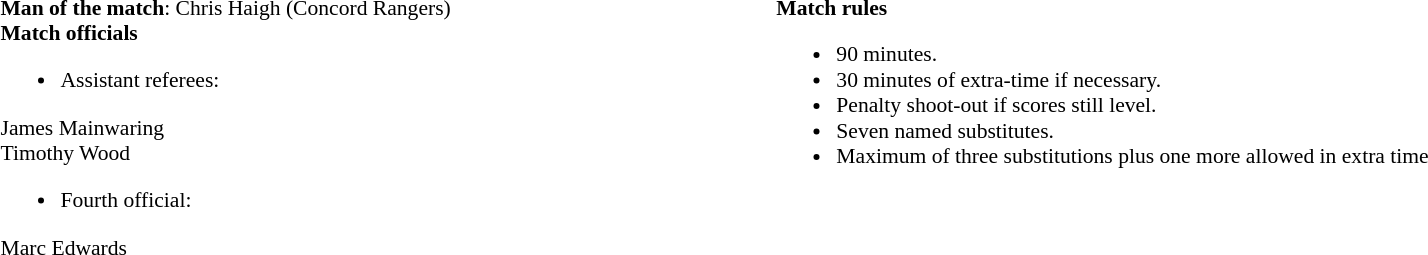<table width=82% style="font-size:90%">
<tr>
<td width=50% valign=top><br><strong>Man of the match</strong>: Chris Haigh (Concord Rangers)<br><strong>Match officials</strong><ul><li>Assistant referees:</li></ul>James Mainwaring<br>Timothy Wood<ul><li>Fourth official:</li></ul>Marc Edwards</td>
<td width=50% valign=top><br><strong>Match rules</strong><ul><li>90 minutes.</li><li>30 minutes of extra-time if necessary.</li><li>Penalty shoot-out if scores still level.</li><li>Seven named substitutes.</li><li>Maximum of three substitutions plus one more allowed in extra time</li></ul></td>
</tr>
</table>
